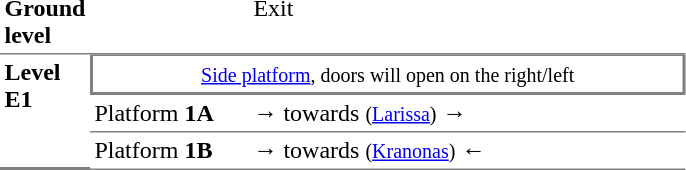<table table border=0 cellspacing=0 cellpadding=3>
<tr>
<td style="width:50px; border-bottom:solid 1px gray; vertical-align:top;"><strong>Ground level</strong></td>
<td style="width:100px; border-bottom:solid 1px gray; vertical-align:top;"></td>
<td style="width:285px; border-bottom:solid 1px gray; vertical-align:top;">Exit</td>
</tr>
<tr>
<td rowspan="3" style="border-bottom:solid 2px gray; vertical-align:top;"><strong>Level<br>Ε1</strong></td>
<td style="border-top:solid 1px gray;border-right:solid 2px gray;border-left:solid 2px gray;border-bottom:solid 2px gray;text-align:center;" colspan=2><small><a href='#'>Side platform</a>, doors will open on the right/left</small></td>
</tr>
<tr>
<td style="border-bottom:solid 1px gray;">Platform <span><strong>1Α</strong></span></td>
<td style="border-bottom:solid 1px gray;"><span>→</span> towards  <small>(<a href='#'>Larissa</a>)</small> →</td>
</tr>
<tr>
<td style="border-bottom:solid 1px gray;">Platform <span><strong>1Β</strong></span></td>
<td style="border-bottom:solid 1px gray;"><span>→</span> towards  <small>(<a href='#'>Kranonas</a>)</small> ←</td>
</tr>
</table>
